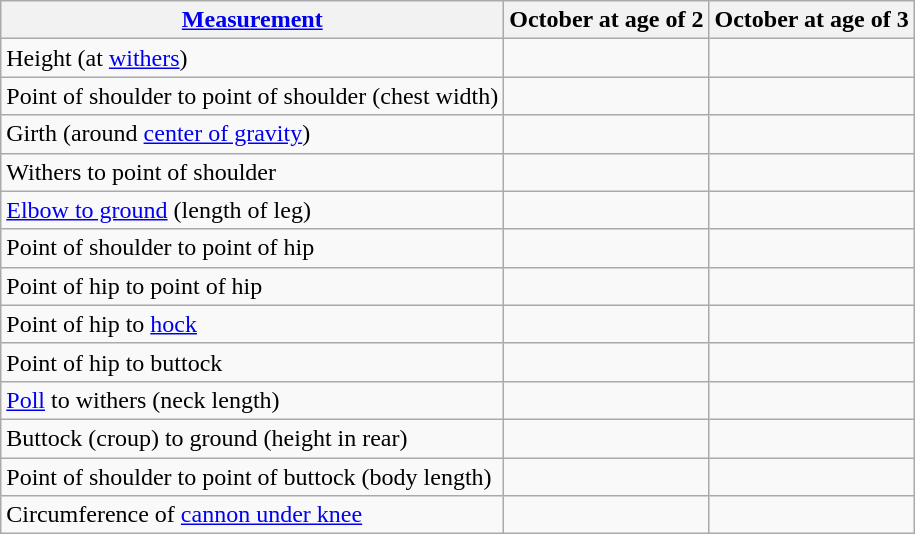<table class="wikitable" style="vertical-align:top; ">
<tr>
<th><a href='#'>Measurement</a></th>
<th>October at age of 2</th>
<th>October at age of 3</th>
</tr>
<tr>
<td>Height (at <a href='#'>withers</a>)</td>
<td></td>
<td></td>
</tr>
<tr>
<td>Point of shoulder to point of shoulder (chest width)</td>
<td></td>
<td></td>
</tr>
<tr>
<td>Girth (around <a href='#'>center of gravity</a>)</td>
<td></td>
<td></td>
</tr>
<tr>
<td>Withers to point of shoulder</td>
<td></td>
<td></td>
</tr>
<tr>
<td><a href='#'>Elbow to ground</a> (length of leg)</td>
<td></td>
<td></td>
</tr>
<tr>
<td>Point of shoulder to point of hip</td>
<td></td>
<td></td>
</tr>
<tr>
<td>Point of hip to point of hip</td>
<td></td>
<td></td>
</tr>
<tr>
<td>Point of hip to <a href='#'>hock</a></td>
<td></td>
<td></td>
</tr>
<tr>
<td>Point of hip to buttock</td>
<td></td>
<td></td>
</tr>
<tr>
<td><a href='#'>Poll</a> to withers (neck length)</td>
<td></td>
<td></td>
</tr>
<tr>
<td>Buttock (croup) to ground (height in rear)</td>
<td></td>
<td></td>
</tr>
<tr>
<td>Point of shoulder to point of buttock (body length)</td>
<td></td>
<td></td>
</tr>
<tr>
<td>Circumference of <a href='#'>cannon under knee</a></td>
<td></td>
<td></td>
</tr>
</table>
